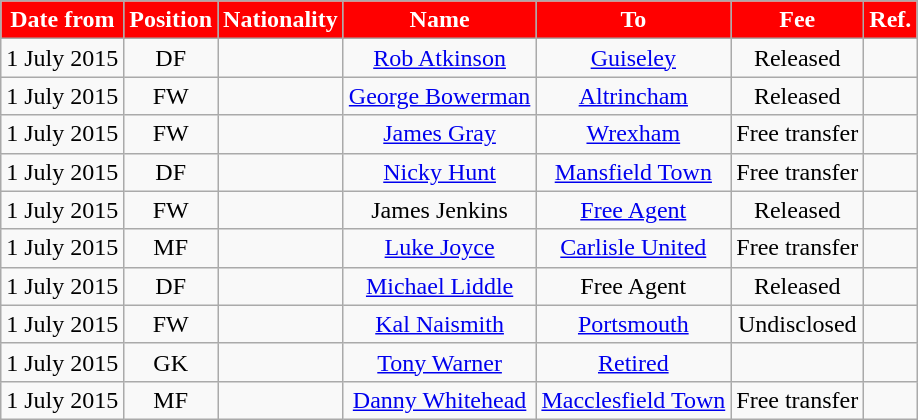<table class="wikitable" style="text-align:center;">
<tr>
<th style="background:#FF0000; color:#FFFFFF;">Date from</th>
<th style="background:#FF0000; color:#FFFFFF;">Position</th>
<th style="background:#FF0000; color:#FFFFFF;">Nationality</th>
<th style="background:#FF0000; color:#FFFFFF;">Name</th>
<th style="background:#FF0000; color:#FFFFFF;">To</th>
<th style="background:#FF0000; color:#FFFFFF;">Fee</th>
<th style="background:#FF0000; color:#FFFFFF;">Ref.</th>
</tr>
<tr>
<td>1 July 2015</td>
<td>DF</td>
<td></td>
<td><a href='#'>Rob Atkinson</a></td>
<td><a href='#'>Guiseley</a> </td>
<td>Released</td>
<td></td>
</tr>
<tr>
<td>1 July 2015</td>
<td>FW</td>
<td></td>
<td><a href='#'>George Bowerman</a></td>
<td><a href='#'>Altrincham</a> </td>
<td>Released</td>
<td></td>
</tr>
<tr>
<td>1 July 2015</td>
<td>FW</td>
<td></td>
<td><a href='#'>James Gray</a></td>
<td><a href='#'>Wrexham</a> </td>
<td>Free transfer</td>
<td></td>
</tr>
<tr>
<td>1 July 2015</td>
<td>DF</td>
<td></td>
<td><a href='#'>Nicky Hunt</a></td>
<td><a href='#'>Mansfield Town</a> </td>
<td>Free transfer</td>
<td></td>
</tr>
<tr>
<td>1 July 2015</td>
<td>FW</td>
<td></td>
<td>James Jenkins</td>
<td><a href='#'>Free Agent</a></td>
<td>Released</td>
<td></td>
</tr>
<tr>
<td>1 July 2015</td>
<td>MF</td>
<td></td>
<td><a href='#'>Luke Joyce</a></td>
<td><a href='#'>Carlisle United</a></td>
<td>Free transfer</td>
<td></td>
</tr>
<tr>
<td>1 July 2015</td>
<td>DF</td>
<td></td>
<td><a href='#'>Michael Liddle</a></td>
<td>Free Agent</td>
<td>Released</td>
<td></td>
</tr>
<tr>
<td>1 July 2015</td>
<td>FW</td>
<td></td>
<td><a href='#'>Kal Naismith</a></td>
<td><a href='#'>Portsmouth</a></td>
<td>Undisclosed</td>
<td></td>
</tr>
<tr>
<td>1 July 2015</td>
<td>GK</td>
<td></td>
<td><a href='#'>Tony Warner</a></td>
<td><a href='#'>Retired</a></td>
<td></td>
<td></td>
</tr>
<tr>
<td>1 July 2015</td>
<td>MF</td>
<td></td>
<td><a href='#'>Danny Whitehead</a></td>
<td><a href='#'>Macclesfield Town</a> </td>
<td>Free transfer</td>
<td></td>
</tr>
</table>
